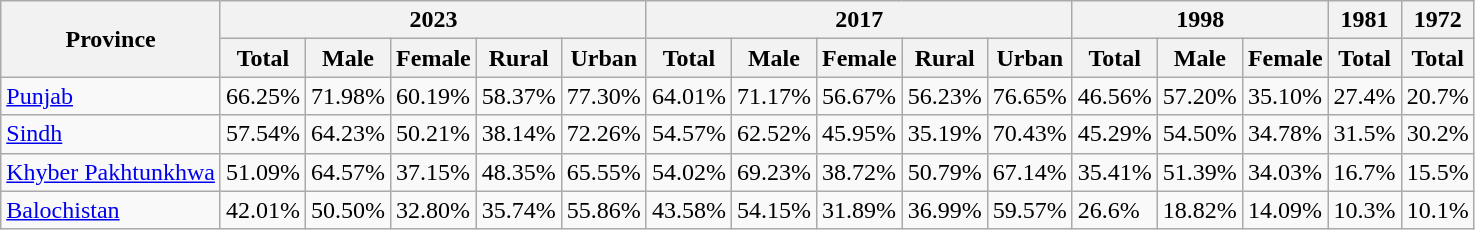<table class="wikitable sortable static-row-numbers static-row-header-hash">
<tr>
<th rowspan="2">Province</th>
<th colspan="5">2023</th>
<th colspan="5">2017</th>
<th colspan="3">1998</th>
<th>1981</th>
<th>1972</th>
</tr>
<tr>
<th>Total</th>
<th>Male</th>
<th>Female</th>
<th>Rural</th>
<th>Urban</th>
<th>Total</th>
<th>Male</th>
<th>Female</th>
<th>Rural</th>
<th>Urban</th>
<th>Total</th>
<th>Male</th>
<th>Female</th>
<th>Total</th>
<th>Total</th>
</tr>
<tr>
<td><a href='#'>Punjab</a></td>
<td>66.25%</td>
<td>71.98%</td>
<td>60.19%</td>
<td>58.37%</td>
<td>77.30%</td>
<td>64.01%</td>
<td>71.17%</td>
<td>56.67%</td>
<td>56.23%</td>
<td>76.65%</td>
<td>46.56%</td>
<td>57.20%</td>
<td>35.10%</td>
<td>27.4%</td>
<td>20.7%</td>
</tr>
<tr>
<td><a href='#'>Sindh</a></td>
<td>57.54%</td>
<td>64.23%</td>
<td>50.21%</td>
<td>38.14%</td>
<td>72.26%</td>
<td>54.57%</td>
<td>62.52%</td>
<td>45.95%</td>
<td>35.19%</td>
<td>70.43%</td>
<td>45.29%</td>
<td>54.50%</td>
<td>34.78%</td>
<td>31.5%</td>
<td>30.2%</td>
</tr>
<tr>
<td><a href='#'>Khyber Pakhtunkhwa</a></td>
<td>51.09%</td>
<td>64.57%</td>
<td>37.15%</td>
<td>48.35%</td>
<td>65.55%</td>
<td>54.02%</td>
<td>69.23%</td>
<td>38.72%</td>
<td>50.79%</td>
<td>67.14%</td>
<td>35.41%</td>
<td>51.39%</td>
<td>34.03%</td>
<td>16.7%</td>
<td>15.5%</td>
</tr>
<tr>
<td><a href='#'>Balochistan</a></td>
<td>42.01%</td>
<td>50.50%</td>
<td>32.80%</td>
<td>35.74%</td>
<td>55.86%</td>
<td>43.58%</td>
<td>54.15%</td>
<td>31.89%</td>
<td>36.99%</td>
<td>59.57%</td>
<td>26.6%</td>
<td>18.82%</td>
<td>14.09%</td>
<td>10.3%</td>
<td>10.1%</td>
</tr>
</table>
